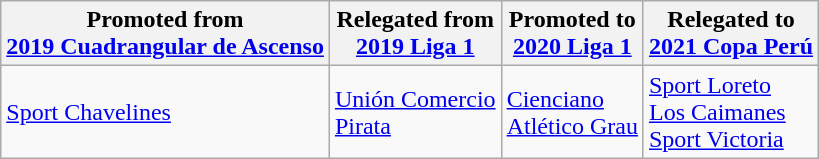<table class="wikitable">
<tr>
<th>Promoted from<br><a href='#'>2019 Cuadrangular de Ascenso</a></th>
<th>Relegated from<br><a href='#'>2019 Liga 1</a></th>
<th>Promoted to<br><a href='#'>2020 Liga 1</a></th>
<th>Relegated to<br><a href='#'>2021 Copa Perú</a></th>
</tr>
<tr>
<td> <a href='#'>Sport Chavelines</a> </td>
<td> <a href='#'>Unión Comercio</a> <br> <a href='#'>Pirata</a> </td>
<td> <a href='#'>Cienciano</a> <br> <a href='#'>Atlético Grau</a> </td>
<td> <a href='#'>Sport Loreto</a> <br> <a href='#'>Los Caimanes</a> <br> <a href='#'>Sport Victoria</a> </td>
</tr>
</table>
